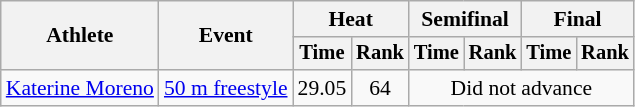<table class=wikitable style="font-size:90%">
<tr>
<th rowspan="2">Athlete</th>
<th rowspan="2">Event</th>
<th colspan="2">Heat</th>
<th colspan="2">Semifinal</th>
<th colspan="2">Final</th>
</tr>
<tr style="font-size:95%">
<th>Time</th>
<th>Rank</th>
<th>Time</th>
<th>Rank</th>
<th>Time</th>
<th>Rank</th>
</tr>
<tr align=center>
<td align=left><a href='#'>Katerine Moreno</a></td>
<td align=left><a href='#'>50 m freestyle</a></td>
<td>29.05</td>
<td>64</td>
<td colspan=4>Did not advance</td>
</tr>
</table>
